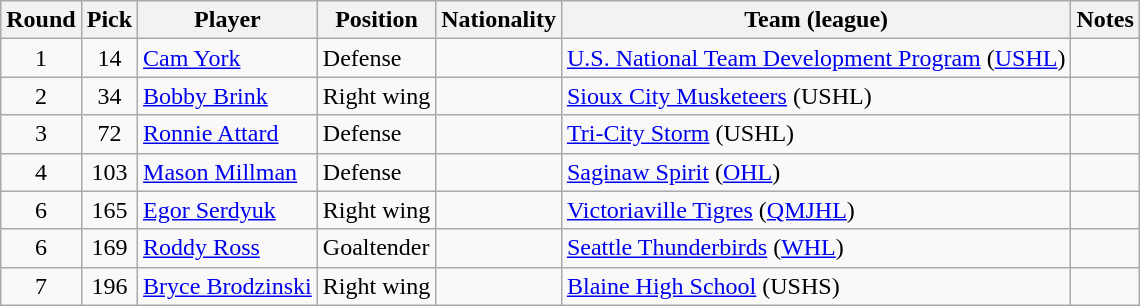<table class="wikitable">
<tr>
<th>Round</th>
<th>Pick</th>
<th>Player</th>
<th>Position</th>
<th>Nationality</th>
<th>Team (league)</th>
<th>Notes</th>
</tr>
<tr>
<td style="text-align:center">1</td>
<td style="text-align:center">14</td>
<td><a href='#'>Cam York</a></td>
<td>Defense</td>
<td></td>
<td><a href='#'>U.S. National Team Development Program</a> (<a href='#'>USHL</a>)</td>
<td></td>
</tr>
<tr>
<td style="text-align:center">2</td>
<td style="text-align:center">34</td>
<td><a href='#'>Bobby Brink</a></td>
<td>Right wing</td>
<td></td>
<td><a href='#'>Sioux City Musketeers</a> (USHL)</td>
<td></td>
</tr>
<tr>
<td style="text-align:center">3</td>
<td style="text-align:center">72</td>
<td><a href='#'>Ronnie Attard</a></td>
<td>Defense</td>
<td></td>
<td><a href='#'>Tri-City Storm</a> (USHL)</td>
<td></td>
</tr>
<tr>
<td style="text-align:center">4</td>
<td style="text-align:center">103</td>
<td><a href='#'>Mason Millman</a></td>
<td>Defense</td>
<td></td>
<td><a href='#'>Saginaw Spirit</a> (<a href='#'>OHL</a>)</td>
<td></td>
</tr>
<tr>
<td style="text-align:center">6</td>
<td style="text-align:center">165</td>
<td><a href='#'>Egor Serdyuk</a></td>
<td>Right wing</td>
<td></td>
<td><a href='#'>Victoriaville Tigres</a> (<a href='#'>QMJHL</a>)</td>
<td></td>
</tr>
<tr>
<td style="text-align:center">6</td>
<td style="text-align:center">169</td>
<td><a href='#'>Roddy Ross</a></td>
<td>Goaltender</td>
<td></td>
<td><a href='#'>Seattle Thunderbirds</a> (<a href='#'>WHL</a>)</td>
<td></td>
</tr>
<tr>
<td style="text-align:center">7</td>
<td style="text-align:center">196</td>
<td><a href='#'>Bryce Brodzinski</a></td>
<td>Right wing</td>
<td></td>
<td><a href='#'>Blaine High School</a> (USHS)</td>
<td></td>
</tr>
</table>
